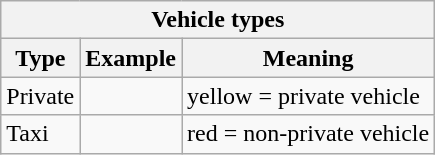<table class="wikitable" border=1>
<tr>
<th colspan=5>Vehicle types</th>
</tr>
<tr>
<th>Type</th>
<th>Example</th>
<th>Meaning</th>
</tr>
<tr>
<td>Private</td>
<td></td>
<td>yellow = private vehicle</td>
</tr>
<tr>
<td>Taxi</td>
<td></td>
<td>red = non-private vehicle</td>
</tr>
</table>
